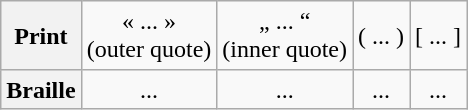<table class="wikitable" style="line-height: 1.2">
<tr align=center>
<th>Print</th>
<td>« ... »<br>(outer quote)</td>
<td>„ ... “<br>(inner quote)</td>
<td>( ... )</td>
<td>[ ... ]</td>
</tr>
<tr align=center>
<th>Braille</th>
<td>...</td>
<td>...</td>
<td>...</td>
<td>...</td>
</tr>
</table>
